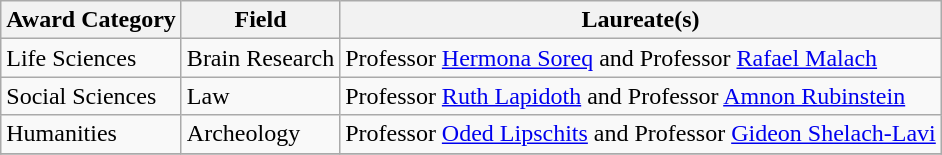<table class="wikitable">
<tr>
<th>Award Category</th>
<th>Field</th>
<th>Laureate(s)</th>
</tr>
<tr>
<td>Life Sciences</td>
<td>Brain Research</td>
<td>Professor <a href='#'>Hermona Soreq</a> and Professor <a href='#'>Rafael Malach</a></td>
</tr>
<tr>
<td>Social Sciences</td>
<td>Law</td>
<td>Professor <a href='#'>Ruth Lapidoth</a> and Professor <a href='#'>Amnon Rubinstein</a></td>
</tr>
<tr>
<td>Humanities</td>
<td>Archeology</td>
<td>Professor <a href='#'>Oded Lipschits</a> and Professor <a href='#'>Gideon Shelach-Lavi</a></td>
</tr>
<tr>
</tr>
</table>
